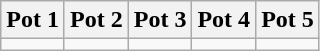<table class="wikitable">
<tr>
<th scope="col" style="width:20%;">Pot 1</th>
<th scope="col" style="width:20%;">Pot 2</th>
<th scope="col" style="width:20%;">Pot 3</th>
<th scope="col" style="width:20%;">Pot 4</th>
<th scope="col" style="width:20%;">Pot 5</th>
</tr>
<tr>
<td></td>
<td></td>
<td></td>
<td></td>
<td></td>
</tr>
</table>
